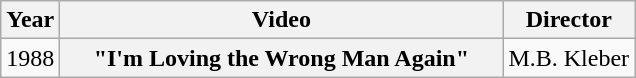<table class="wikitable plainrowheaders">
<tr>
<th>Year</th>
<th style="width:18em;">Video</th>
<th>Director</th>
</tr>
<tr>
<td>1988</td>
<th scope="row">"I'm Loving the Wrong Man Again"</th>
<td>M.B. Kleber</td>
</tr>
</table>
